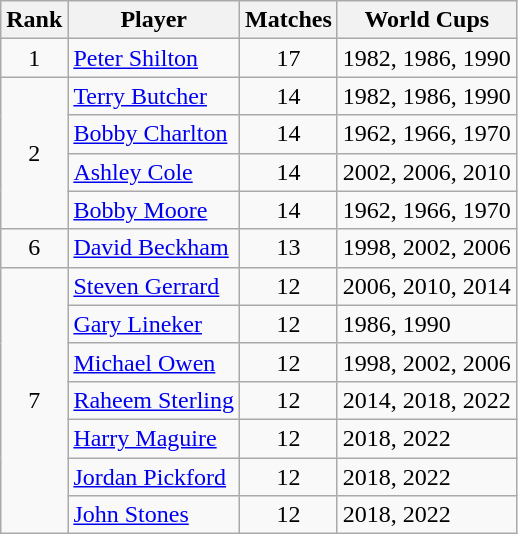<table class="wikitable sortable">
<tr>
<th>Rank</th>
<th>Player</th>
<th>Matches</th>
<th>World Cups</th>
</tr>
<tr>
<td align=center>1</td>
<td><a href='#'>Peter Shilton</a></td>
<td align=center>17</td>
<td>1982, 1986, 1990</td>
</tr>
<tr>
<td rowspan=4 align=center>2</td>
<td><a href='#'>Terry Butcher</a></td>
<td align=center>14</td>
<td>1982, 1986, 1990</td>
</tr>
<tr>
<td><a href='#'>Bobby Charlton</a></td>
<td align=center>14</td>
<td>1962, 1966, 1970</td>
</tr>
<tr>
<td><a href='#'>Ashley Cole</a></td>
<td align=center>14</td>
<td>2002, 2006, 2010</td>
</tr>
<tr>
<td><a href='#'>Bobby Moore</a></td>
<td align=center>14</td>
<td>1962, 1966, 1970</td>
</tr>
<tr>
<td align=center>6</td>
<td><a href='#'>David Beckham</a></td>
<td align=center>13</td>
<td>1998, 2002, 2006</td>
</tr>
<tr>
<td rowspan=7 align=center>7</td>
<td><a href='#'>Steven Gerrard</a></td>
<td align=center>12</td>
<td>2006, 2010, 2014</td>
</tr>
<tr>
<td><a href='#'>Gary Lineker</a></td>
<td align=center>12</td>
<td>1986, 1990</td>
</tr>
<tr>
<td><a href='#'>Michael Owen</a></td>
<td align=center>12</td>
<td>1998, 2002, 2006</td>
</tr>
<tr>
<td><a href='#'>Raheem Sterling</a></td>
<td align=center>12</td>
<td>2014, 2018, 2022</td>
</tr>
<tr>
<td><a href='#'>Harry Maguire</a></td>
<td align=center>12</td>
<td>2018, 2022</td>
</tr>
<tr>
<td><a href='#'>Jordan Pickford</a></td>
<td align=center>12</td>
<td>2018, 2022</td>
</tr>
<tr>
<td><a href='#'>John Stones</a></td>
<td align=center>12</td>
<td>2018, 2022</td>
</tr>
</table>
